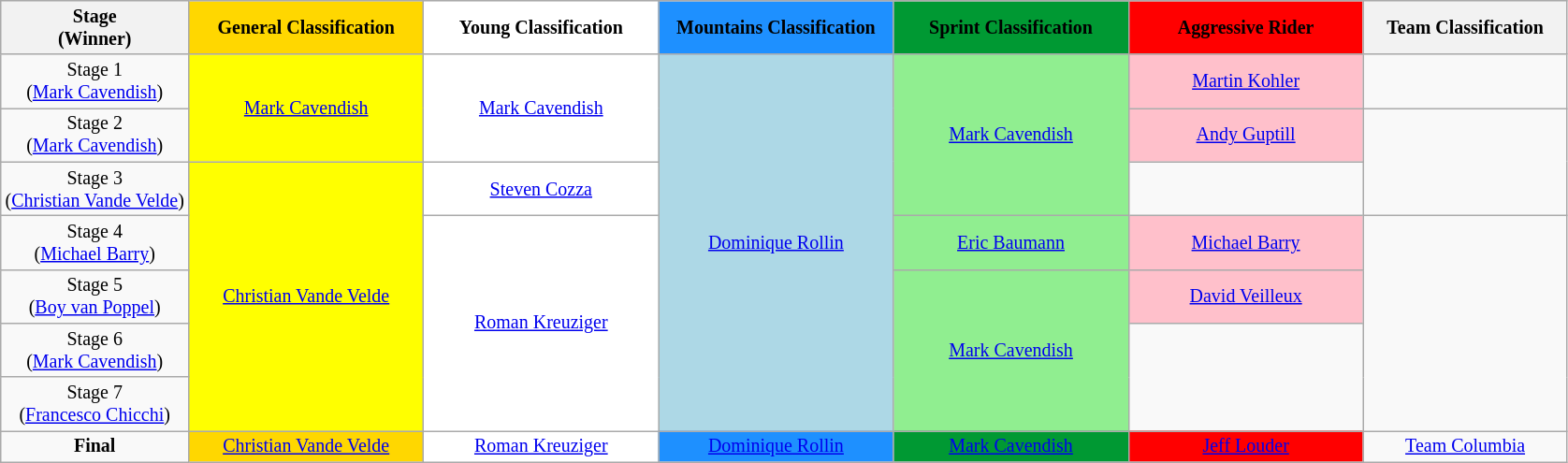<table class="wikitable" style="text-align: center; font-size:smaller;">
<tr style="background-color: #efefef;">
<th width="12%">Stage<br>(Winner)</th>
<th style="background:gold" width="15%">General Classification<br></th>
<th style="background:#FFFFFF;" width="15%">Young Classification<br></th>
<th style="background:dodgerblue;" width="15%">Mountains Classification<br></th>
<th style="background:#009933;" width="15%">Sprint Classification</th>
<th style="background:#FF0000;" width="15%">Aggressive Rider</th>
<th style="background:;" width="15%">Team Classification</th>
</tr>
<tr>
<td>Stage 1<br>(<a href='#'>Mark Cavendish</a>)</td>
<td style="background:#ffff00" rowspan="2"><a href='#'>Mark Cavendish</a></td>
<td style="background:#FFFFFF;" rowspan="2"><a href='#'>Mark Cavendish</a></td>
<td style="background:lightblue" rowspan="7"><a href='#'>Dominique Rollin</a></td>
<td style="background:lightgreen;" rowspan="3"><a href='#'>Mark Cavendish</a></td>
<td style="background:pink" rowspan="1"><a href='#'>Martin Kohler</a></td>
<td style="background:" rowspan="1"></td>
</tr>
<tr>
<td>Stage 2<br>(<a href='#'>Mark Cavendish</a>)</td>
<td style="background:pink;" rowspan="1"><a href='#'>Andy Guptill</a></td>
<td style="background:" rowspan="2"></td>
</tr>
<tr>
<td>Stage 3<br>(<a href='#'>Christian Vande Velde</a>)</td>
<td style="background:#ffff00" rowspan="5"><a href='#'>Christian Vande Velde</a></td>
<td style="background:#FFFFFF;" rowspan="1"><a href='#'>Steven Cozza</a></td>
<td style="background:offwhite;" rowspan="1"></td>
</tr>
<tr>
<td>Stage 4<br>(<a href='#'>Michael Barry</a>)</td>
<td style="background:#FFFFFF;" rowspan="4"><a href='#'>Roman Kreuziger</a></td>
<td style="background:lightgreen" rowspan="1"><a href='#'>Eric Baumann</a></td>
<td style="background:pink;" rowspan="1"><a href='#'>Michael Barry</a></td>
<td style="background:" rowspan="4"></td>
</tr>
<tr>
<td>Stage 5<br>(<a href='#'>Boy van Poppel</a>)</td>
<td style="background:lightgreen" rowspan="3"><a href='#'>Mark Cavendish</a></td>
<td style="background:pink;" rowspan="1"><a href='#'>David Veilleux</a></td>
</tr>
<tr>
<td>Stage 6<br>(<a href='#'>Mark Cavendish</a>)</td>
</tr>
<tr>
<td>Stage 7<br>(<a href='#'>Francesco Chicchi</a>)</td>
</tr>
<tr>
<td><strong>Final</strong><br></td>
<td style="background:gold" rowspan="1"><a href='#'>Christian Vande Velde</a></td>
<td style="background:#FFFFFF" rowspan="1"><a href='#'>Roman Kreuziger</a></td>
<td style="background:dodgerblue" rowspan="1"><a href='#'>Dominique Rollin</a></td>
<td style="background:#009933" rowspan="1"><a href='#'>Mark Cavendish</a></td>
<td style="background:red" rowspan="1"><a href='#'>Jeff Louder</a></td>
<td style="background:" rowspan="1"><a href='#'>Team Columbia</a></td>
</tr>
</table>
